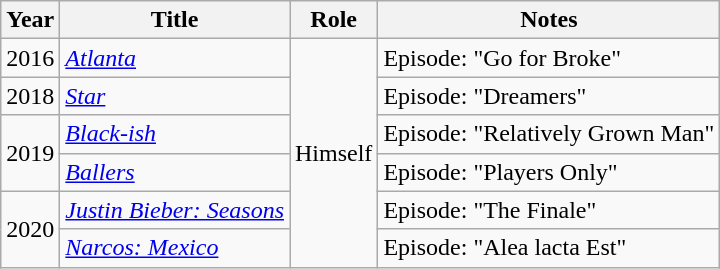<table class="wikitable">
<tr>
<th>Year</th>
<th>Title</th>
<th>Role</th>
<th>Notes</th>
</tr>
<tr>
<td>2016</td>
<td><em><a href='#'>Atlanta</a></em></td>
<td rowspan=6>Himself</td>
<td>Episode: "Go for Broke"</td>
</tr>
<tr>
<td>2018</td>
<td><em><a href='#'>Star</a></em></td>
<td>Episode: "Dreamers"</td>
</tr>
<tr>
<td rowspan=2>2019</td>
<td><em><a href='#'>Black-ish</a></em></td>
<td>Episode: "Relatively Grown Man"</td>
</tr>
<tr>
<td><em><a href='#'>Ballers</a></em></td>
<td>Episode: "Players Only"</td>
</tr>
<tr>
<td rowspan=2>2020</td>
<td><em><a href='#'>Justin Bieber: Seasons</a></em></td>
<td>Episode: "The Finale"</td>
</tr>
<tr>
<td><em><a href='#'>Narcos: Mexico</a></em></td>
<td>Episode: "Alea lacta Est"</td>
</tr>
</table>
